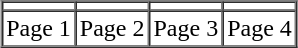<table border="1" cellspacing="0" cellpadding="2" align="center">
<tr>
<th></th>
<th></th>
<th></th>
<th></th>
</tr>
<tr>
<td>Page 1</td>
<td>Page 2</td>
<td>Page 3</td>
<td>Page 4</td>
</tr>
</table>
